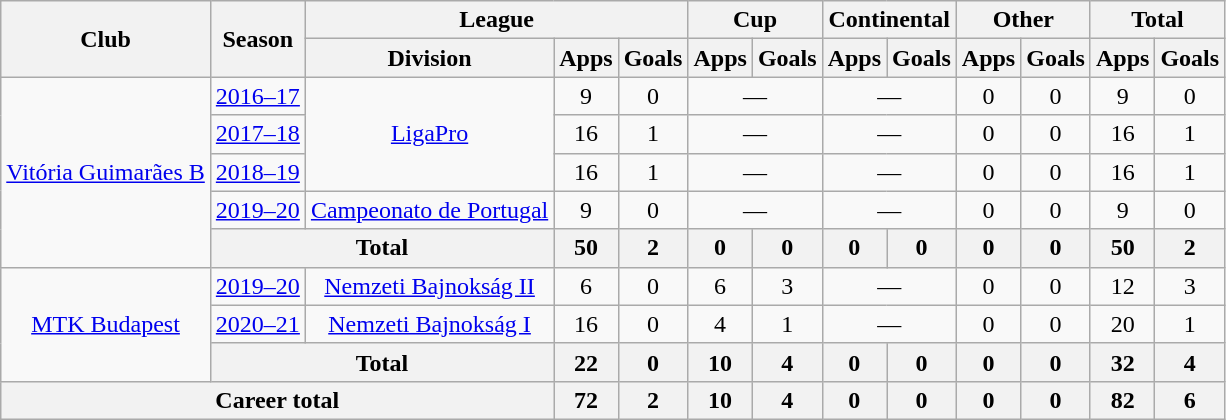<table class="wikitable" style="text-align:center">
<tr>
<th rowspan="2">Club</th>
<th rowspan="2">Season</th>
<th colspan="3">League</th>
<th colspan="2">Cup</th>
<th colspan="2">Continental</th>
<th colspan="2">Other</th>
<th colspan="2">Total</th>
</tr>
<tr>
<th>Division</th>
<th>Apps</th>
<th>Goals</th>
<th>Apps</th>
<th>Goals</th>
<th>Apps</th>
<th>Goals</th>
<th>Apps</th>
<th>Goals</th>
<th>Apps</th>
<th>Goals</th>
</tr>
<tr>
<td rowspan="5"><a href='#'>Vitória Guimarães B</a></td>
<td><a href='#'>2016–17</a></td>
<td rowspan="3"><a href='#'>LigaPro</a></td>
<td>9</td>
<td>0</td>
<td colspan="2">—</td>
<td colspan="2">—</td>
<td>0</td>
<td>0</td>
<td>9</td>
<td>0</td>
</tr>
<tr>
<td><a href='#'>2017–18</a></td>
<td>16</td>
<td>1</td>
<td colspan="2">—</td>
<td colspan="2">—</td>
<td>0</td>
<td>0</td>
<td>16</td>
<td>1</td>
</tr>
<tr>
<td><a href='#'>2018–19</a></td>
<td>16</td>
<td>1</td>
<td colspan="2">—</td>
<td colspan="2">—</td>
<td>0</td>
<td>0</td>
<td>16</td>
<td>1</td>
</tr>
<tr>
<td><a href='#'>2019–20</a></td>
<td rowspan="1"><a href='#'>Campeonato de Portugal</a></td>
<td>9</td>
<td>0</td>
<td colspan="2">—</td>
<td colspan="2">—</td>
<td>0</td>
<td>0</td>
<td>9</td>
<td>0</td>
</tr>
<tr>
<th colspan="2">Total</th>
<th>50</th>
<th>2</th>
<th>0</th>
<th>0</th>
<th>0</th>
<th>0</th>
<th>0</th>
<th>0</th>
<th>50</th>
<th>2</th>
</tr>
<tr>
<td rowspan="3"><a href='#'>MTK Budapest</a></td>
<td><a href='#'>2019–20</a></td>
<td rowspan="1"><a href='#'>Nemzeti Bajnokság II</a></td>
<td>6</td>
<td>0</td>
<td>6</td>
<td>3</td>
<td colspan="2">—</td>
<td>0</td>
<td>0</td>
<td>12</td>
<td>3</td>
</tr>
<tr>
<td><a href='#'>2020–21</a></td>
<td rowspan="1"><a href='#'>Nemzeti Bajnokság I</a></td>
<td>16</td>
<td>0</td>
<td>4</td>
<td>1</td>
<td colspan="2">—</td>
<td>0</td>
<td>0</td>
<td>20</td>
<td>1</td>
</tr>
<tr>
<th colspan="2">Total</th>
<th>22</th>
<th>0</th>
<th>10</th>
<th>4</th>
<th>0</th>
<th>0</th>
<th>0</th>
<th>0</th>
<th>32</th>
<th>4</th>
</tr>
<tr>
<th colspan="3">Career total</th>
<th>72</th>
<th>2</th>
<th>10</th>
<th>4</th>
<th>0</th>
<th>0</th>
<th>0</th>
<th>0</th>
<th>82</th>
<th>6</th>
</tr>
</table>
